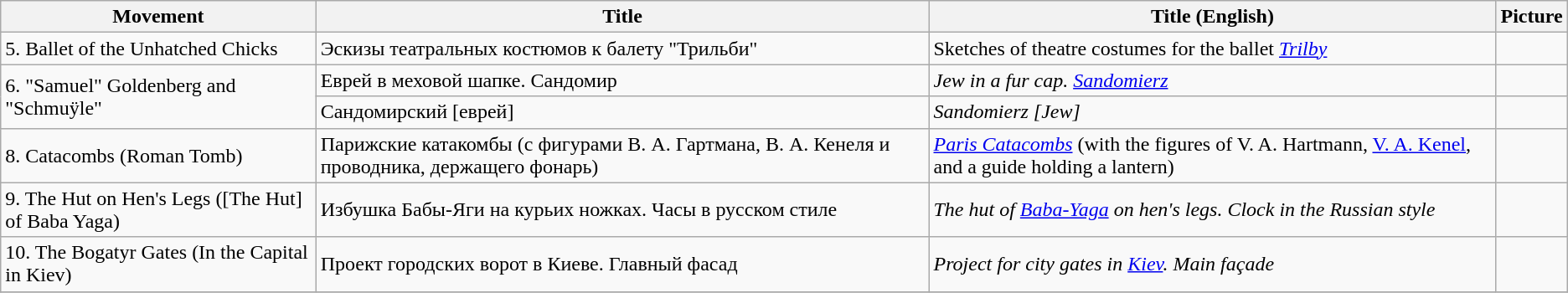<table class="wikitable">
<tr>
<th>Movement</th>
<th>Title</th>
<th>Title (English)</th>
<th>Picture</th>
</tr>
<tr>
<td>5. Ballet of the Unhatched Chicks</td>
<td>Эскизы театральных костюмов к балету "Трильби"</td>
<td>Sketches of theatre costumes for the ballet <em><a href='#'>Trilby</a></em></td>
<td></td>
</tr>
<tr>
<td rowspan=2>6. "Samuel" Goldenberg and "Schmuÿle"</td>
<td>Еврей в меховой шапке. Сандомир</td>
<td><em>Jew in a fur cap. <a href='#'>Sandomierz</a></em></td>
<td></td>
</tr>
<tr>
<td>Сандомирский [еврей]</td>
<td><em>Sandomierz [Jew]</em></td>
<td></td>
</tr>
<tr>
<td>8. Catacombs (Roman Tomb)</td>
<td>Парижские катакомбы (с фигурами В. А. Гартмана, В. А. Кенеля и проводника, держащего фонарь)</td>
<td><em><a href='#'>Paris Catacombs</a></em> (with the figures of V. A. Hartmann, <a href='#'>V. A. Kenel</a>, and a guide holding a lantern)</td>
<td></td>
</tr>
<tr>
<td>9. The Hut on Hen's Legs ([The Hut] of Baba Yaga)</td>
<td>Избушка Бабы-Яги на курьих ножках. Часы в русском стиле</td>
<td><em>The hut of <a href='#'>Baba-Yaga</a> on hen's legs. Clock in the Russian style</em></td>
<td></td>
</tr>
<tr>
<td>10. The Bogatyr Gates (In the Capital in Kiev)</td>
<td>Проект городских ворот в Киеве. Главный фасад</td>
<td><em>Project for city gates in <a href='#'>Kiev</a>. Main façade</em></td>
<td></td>
</tr>
<tr>
</tr>
</table>
